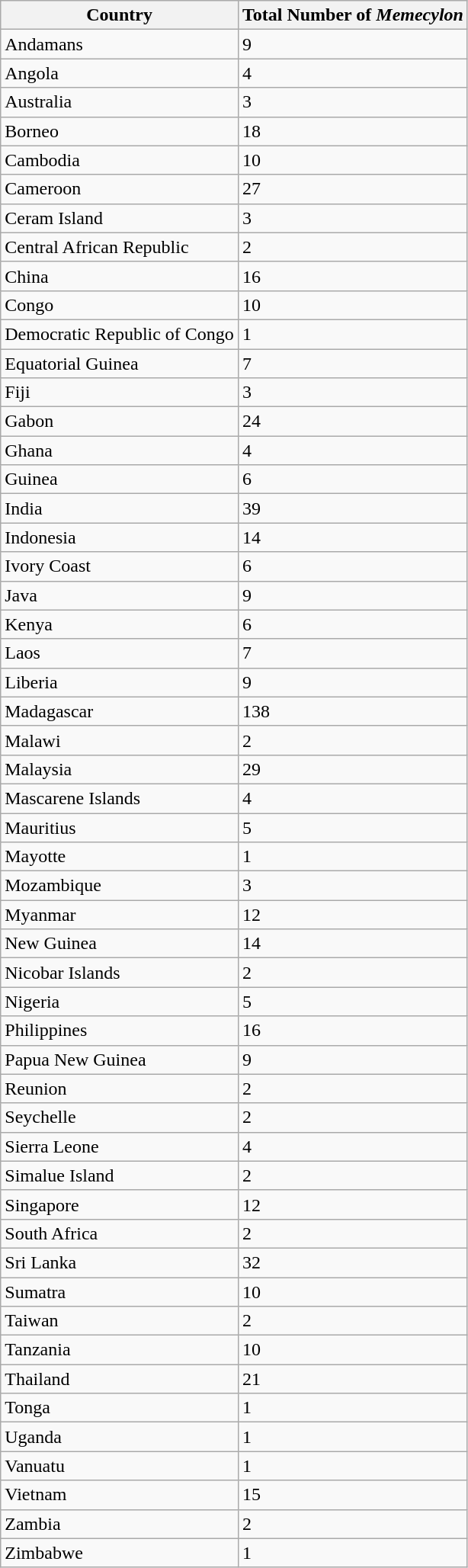<table class="wikitable">
<tr>
<th>Country</th>
<th>Total Number of <em>Memecylon</em></th>
</tr>
<tr>
<td>Andamans</td>
<td>9</td>
</tr>
<tr>
<td>Angola</td>
<td>4</td>
</tr>
<tr>
<td>Australia</td>
<td>3</td>
</tr>
<tr>
<td>Borneo</td>
<td>18</td>
</tr>
<tr>
<td>Cambodia</td>
<td>10</td>
</tr>
<tr>
<td>Cameroon</td>
<td>27</td>
</tr>
<tr>
<td>Ceram Island</td>
<td>3</td>
</tr>
<tr>
<td>Central African Republic</td>
<td>2</td>
</tr>
<tr>
<td>China</td>
<td>16</td>
</tr>
<tr>
<td>Congo</td>
<td>10</td>
</tr>
<tr>
<td>Democratic Republic of Congo</td>
<td>1</td>
</tr>
<tr>
<td>Equatorial Guinea</td>
<td>7</td>
</tr>
<tr>
<td>Fiji</td>
<td>3</td>
</tr>
<tr>
<td>Gabon</td>
<td>24</td>
</tr>
<tr>
<td>Ghana</td>
<td>4</td>
</tr>
<tr>
<td>Guinea</td>
<td>6</td>
</tr>
<tr>
<td>India</td>
<td>39</td>
</tr>
<tr>
<td>Indonesia</td>
<td>14</td>
</tr>
<tr>
<td>Ivory Coast</td>
<td>6</td>
</tr>
<tr>
<td>Java</td>
<td>9</td>
</tr>
<tr>
<td>Kenya</td>
<td>6</td>
</tr>
<tr>
<td>Laos</td>
<td>7</td>
</tr>
<tr>
<td>Liberia</td>
<td>9</td>
</tr>
<tr>
<td>Madagascar</td>
<td>138</td>
</tr>
<tr>
<td>Malawi</td>
<td>2</td>
</tr>
<tr>
<td>Malaysia</td>
<td>29</td>
</tr>
<tr>
<td>Mascarene Islands</td>
<td>4</td>
</tr>
<tr>
<td>Mauritius</td>
<td>5</td>
</tr>
<tr>
<td>Mayotte</td>
<td>1</td>
</tr>
<tr>
<td>Mozambique</td>
<td>3</td>
</tr>
<tr>
<td>Myanmar</td>
<td>12</td>
</tr>
<tr>
<td>New Guinea</td>
<td>14</td>
</tr>
<tr>
<td>Nicobar Islands</td>
<td>2</td>
</tr>
<tr>
<td>Nigeria</td>
<td>5</td>
</tr>
<tr>
<td>Philippines</td>
<td>16</td>
</tr>
<tr>
<td>Papua New Guinea</td>
<td>9</td>
</tr>
<tr>
<td>Reunion</td>
<td>2</td>
</tr>
<tr>
<td>Seychelle</td>
<td>2</td>
</tr>
<tr>
<td>Sierra Leone</td>
<td>4</td>
</tr>
<tr>
<td>Simalue Island</td>
<td>2</td>
</tr>
<tr>
<td>Singapore</td>
<td>12</td>
</tr>
<tr>
<td>South Africa</td>
<td>2</td>
</tr>
<tr>
<td>Sri Lanka</td>
<td>32</td>
</tr>
<tr>
<td>Sumatra</td>
<td>10</td>
</tr>
<tr>
<td>Taiwan</td>
<td>2</td>
</tr>
<tr>
<td>Tanzania</td>
<td>10</td>
</tr>
<tr>
<td>Thailand</td>
<td>21</td>
</tr>
<tr>
<td>Tonga</td>
<td>1</td>
</tr>
<tr>
<td>Uganda</td>
<td>1</td>
</tr>
<tr>
<td>Vanuatu</td>
<td>1</td>
</tr>
<tr>
<td>Vietnam</td>
<td>15</td>
</tr>
<tr>
<td>Zambia</td>
<td>2</td>
</tr>
<tr>
<td>Zimbabwe</td>
<td>1</td>
</tr>
</table>
